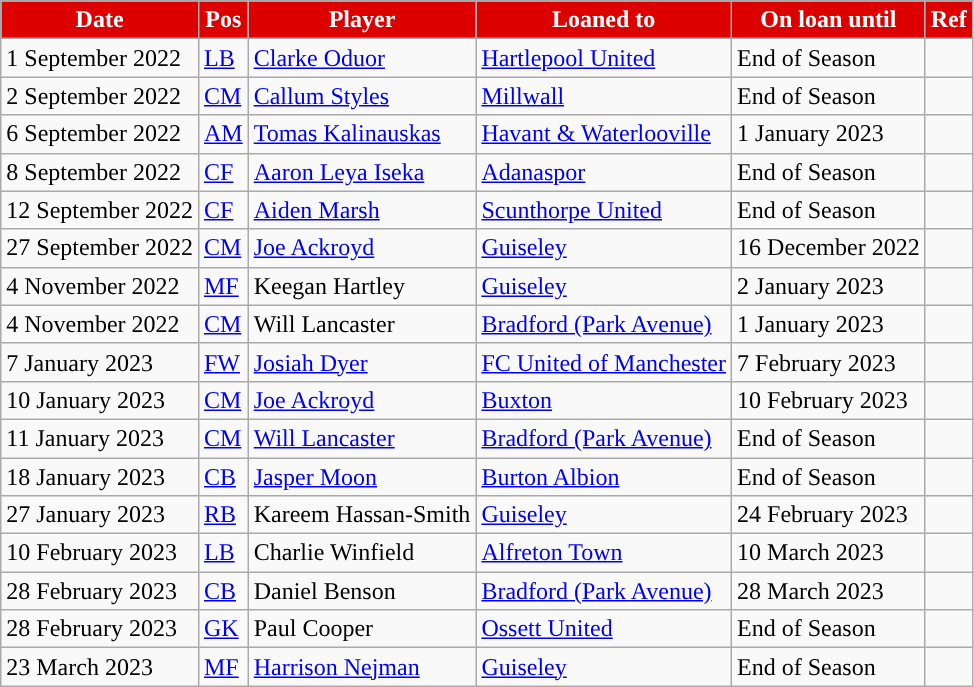<table class="wikitable plainrowheaders sortable">
<tr>
<th style="background:#dd0000; color:#ffffff; ">Date</th>
<th style="background:#dd0000; color:#ffffff; ">Pos</th>
<th style="background:#dd0000; color:#ffffff; ">Player</th>
<th style="background:#dd0000; color:#ffffff; ">Loaned to</th>
<th style="background:#dd0000; color:#ffffff; ">On loan until</th>
<th style="background:#dd0000; color:#ffffff; ">Ref</th>
</tr>
<tr>
<td>1 September 2022</td>
<td><a href='#'>LB</a></td>
<td> <a href='#'>Clarke Oduor</a></td>
<td> <a href='#'>Hartlepool United</a></td>
<td>End of Season</td>
<td></td>
</tr>
<tr>
<td>2 September 2022</td>
<td><a href='#'>CM</a></td>
<td> <a href='#'>Callum Styles</a></td>
<td> <a href='#'>Millwall</a></td>
<td>End of Season</td>
<td></td>
</tr>
<tr>
<td>6 September 2022</td>
<td><a href='#'>AM</a></td>
<td> <a href='#'>Tomas Kalinauskas</a></td>
<td> <a href='#'>Havant & Waterlooville</a></td>
<td>1 January 2023</td>
<td></td>
</tr>
<tr>
<td>8 September 2022</td>
<td><a href='#'>CF</a></td>
<td> <a href='#'>Aaron Leya Iseka</a></td>
<td> <a href='#'>Adanaspor</a></td>
<td>End of Season</td>
<td></td>
</tr>
<tr>
<td>12 September 2022</td>
<td><a href='#'>CF</a></td>
<td> <a href='#'>Aiden Marsh</a></td>
<td> <a href='#'>Scunthorpe United</a></td>
<td>End of Season</td>
<td></td>
</tr>
<tr>
<td>27 September 2022</td>
<td><a href='#'>CM</a></td>
<td> <a href='#'>Joe Ackroyd</a></td>
<td> <a href='#'>Guiseley</a></td>
<td>16 December 2022</td>
<td></td>
</tr>
<tr>
<td>4 November 2022</td>
<td><a href='#'>MF</a></td>
<td> Keegan Hartley</td>
<td> <a href='#'>Guiseley</a></td>
<td>2 January 2023</td>
<td></td>
</tr>
<tr>
<td>4 November 2022</td>
<td><a href='#'>CM</a></td>
<td> Will Lancaster</td>
<td> <a href='#'>Bradford (Park Avenue)</a></td>
<td>1 January 2023</td>
<td></td>
</tr>
<tr>
<td>7 January 2023</td>
<td><a href='#'>FW</a></td>
<td> <a href='#'>Josiah Dyer</a></td>
<td> <a href='#'>FC United of Manchester</a></td>
<td>7 February 2023</td>
<td></td>
</tr>
<tr>
<td>10 January 2023</td>
<td><a href='#'>CM</a></td>
<td> <a href='#'>Joe Ackroyd</a></td>
<td> <a href='#'>Buxton</a></td>
<td>10 February 2023</td>
<td></td>
</tr>
<tr>
<td>11 January 2023</td>
<td><a href='#'>CM</a></td>
<td> <a href='#'>Will Lancaster</a></td>
<td> <a href='#'>Bradford (Park Avenue)</a></td>
<td>End of Season</td>
<td></td>
</tr>
<tr>
<td>18 January 2023</td>
<td><a href='#'>CB</a></td>
<td> <a href='#'>Jasper Moon</a></td>
<td> <a href='#'>Burton Albion</a></td>
<td>End of Season</td>
<td></td>
</tr>
<tr>
<td>27 January 2023</td>
<td><a href='#'>RB</a></td>
<td> Kareem Hassan-Smith</td>
<td> <a href='#'>Guiseley</a></td>
<td>24 February 2023</td>
<td></td>
</tr>
<tr>
<td>10 February 2023</td>
<td><a href='#'>LB</a></td>
<td> Charlie Winfield</td>
<td> <a href='#'>Alfreton Town</a></td>
<td>10 March 2023</td>
<td></td>
</tr>
<tr>
<td>28 February 2023</td>
<td><a href='#'>CB</a></td>
<td> Daniel Benson</td>
<td> <a href='#'>Bradford (Park Avenue)</a></td>
<td>28 March 2023</td>
<td></td>
</tr>
<tr>
<td>28 February 2023</td>
<td><a href='#'>GK</a></td>
<td> Paul Cooper</td>
<td> <a href='#'>Ossett United</a></td>
<td>End of Season</td>
<td></td>
</tr>
<tr>
<td>23 March 2023</td>
<td><a href='#'>MF</a></td>
<td> <a href='#'>Harrison Nejman</a></td>
<td> <a href='#'>Guiseley</a></td>
<td>End of Season</td>
<td></td>
</tr>
</table>
